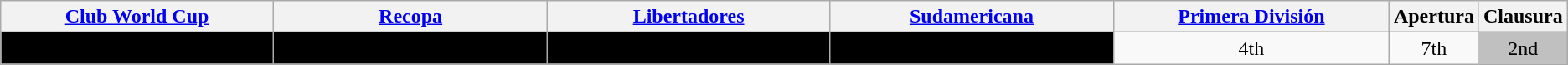<table class="wikitable">
<tr>
<th style="width:20%;"><a href='#'>Club World Cup</a></th>
<th style="width:20%;"><a href='#'>Recopa</a></th>
<th style="width:20%;"><a href='#'>Libertadores</a></th>
<th style="width:20%;"><a href='#'>Sudamericana</a></th>
<th style="width:20%;"><a href='#'>Primera División</a></th>
<th style="width:20%;">Apertura</th>
<th style="width:20%;">Clausura</th>
</tr>
<tr style="text-align:center;">
<td style="background:#000;"></td>
<td style="background:#000;"></td>
<td style="background:#000;"></td>
<td style="background:#000;"></td>
<td>4th</td>
<td>7th</td>
<td style="background:silver;">2nd</td>
</tr>
</table>
